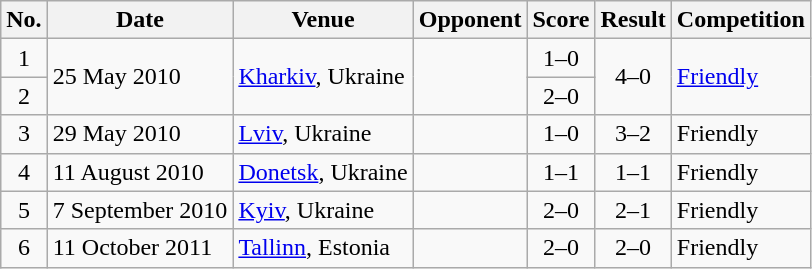<table class="wikitable sortable">
<tr>
<th scope="col">No.</th>
<th scope="col">Date</th>
<th scope="col">Venue</th>
<th scope="col">Opponent</th>
<th scope="col">Score</th>
<th scope="col">Result</th>
<th scope="col">Competition</th>
</tr>
<tr>
<td align="center">1</td>
<td rowspan="2">25 May 2010</td>
<td rowspan="2"><a href='#'>Kharkiv</a>, Ukraine</td>
<td rowspan="2"></td>
<td align="center">1–0</td>
<td rowspan="2" style="text-align:center">4–0</td>
<td rowspan="2"><a href='#'>Friendly</a></td>
</tr>
<tr>
<td align="center">2</td>
<td align="center">2–0</td>
</tr>
<tr>
<td align="center">3</td>
<td>29 May 2010</td>
<td><a href='#'>Lviv</a>, Ukraine</td>
<td></td>
<td align="center">1–0</td>
<td align="center">3–2</td>
<td>Friendly</td>
</tr>
<tr>
<td align="center">4</td>
<td>11 August 2010</td>
<td><a href='#'>Donetsk</a>, Ukraine</td>
<td></td>
<td align="center">1–1</td>
<td align="center">1–1</td>
<td>Friendly</td>
</tr>
<tr>
<td align="center">5</td>
<td>7 September 2010</td>
<td><a href='#'>Kyiv</a>, Ukraine</td>
<td></td>
<td align="center">2–0</td>
<td align="center">2–1</td>
<td>Friendly</td>
</tr>
<tr>
<td align="center">6</td>
<td>11 October 2011</td>
<td><a href='#'>Tallinn</a>, Estonia</td>
<td></td>
<td align="center">2–0</td>
<td align="center">2–0</td>
<td>Friendly</td>
</tr>
</table>
